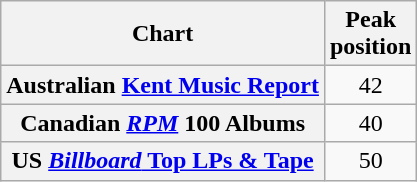<table class="wikitable sortable plainrowheaders" style="text-align:center">
<tr>
<th scope="col">Chart</th>
<th scope="col">Peak<br>position</th>
</tr>
<tr>
<th scope="row">Australian <a href='#'>Kent Music Report</a></th>
<td>42</td>
</tr>
<tr>
<th scope="row">Canadian <em><a href='#'>RPM</a></em> 100 Albums</th>
<td>40</td>
</tr>
<tr>
<th scope="row">US <a href='#'><em>Billboard</em> Top LPs & Tape</a></th>
<td>50</td>
</tr>
</table>
